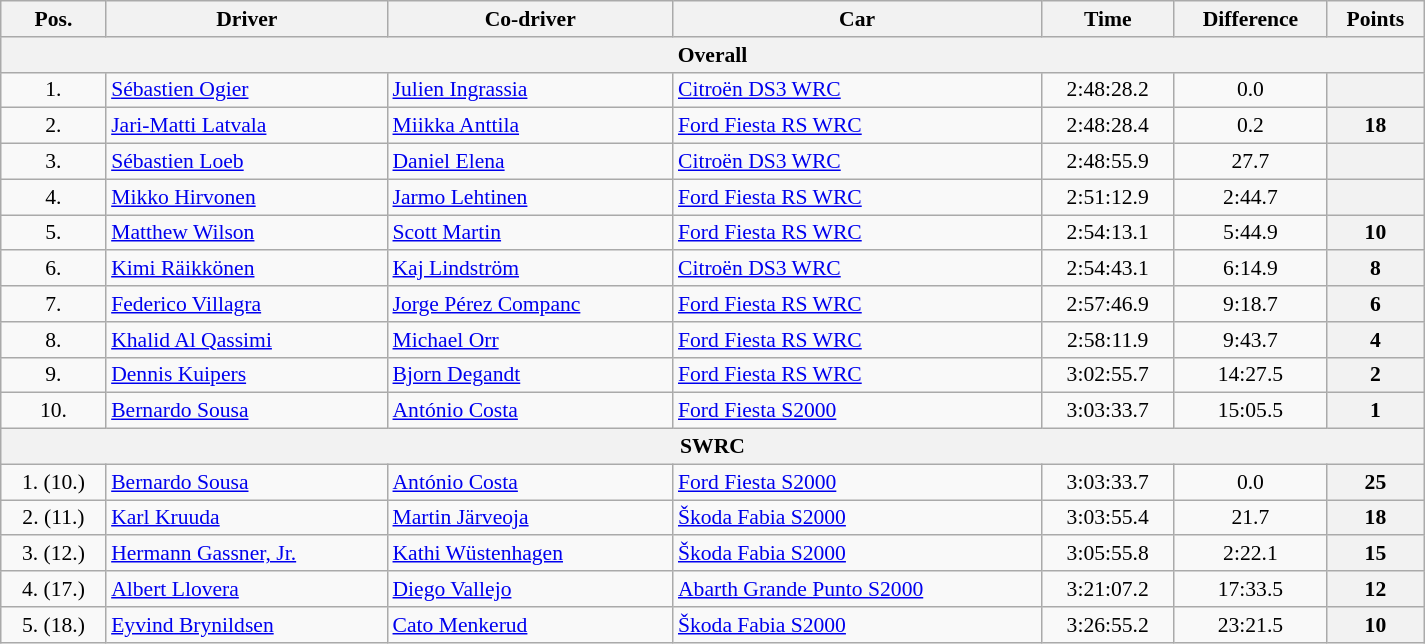<table class="wikitable" width="100%" style="text-align: center; font-size: 90%; max-width: 950px;">
<tr>
<th>Pos.</th>
<th>Driver</th>
<th>Co-driver</th>
<th>Car</th>
<th>Time</th>
<th>Difference</th>
<th>Points</th>
</tr>
<tr>
<th colspan=7>Overall</th>
</tr>
<tr>
<td>1.</td>
<td align="left"> <a href='#'>Sébastien Ogier</a></td>
<td align="left"> <a href='#'>Julien Ingrassia</a></td>
<td align="left"><a href='#'>Citroën DS3 WRC</a></td>
<td>2:48:28.2</td>
<td>0.0</td>
<th></th>
</tr>
<tr>
<td>2.</td>
<td align="left"> <a href='#'>Jari-Matti Latvala</a></td>
<td align="left"> <a href='#'>Miikka Anttila</a></td>
<td align="left"><a href='#'>Ford Fiesta RS WRC</a></td>
<td>2:48:28.4</td>
<td>0.2</td>
<th>18</th>
</tr>
<tr>
<td>3.</td>
<td align="left"> <a href='#'>Sébastien Loeb</a></td>
<td align="left"> <a href='#'>Daniel Elena</a></td>
<td align="left"><a href='#'>Citroën DS3 WRC</a></td>
<td>2:48:55.9</td>
<td>27.7</td>
<th></th>
</tr>
<tr>
<td>4.</td>
<td align="left"> <a href='#'>Mikko Hirvonen</a></td>
<td align="left"> <a href='#'>Jarmo Lehtinen</a></td>
<td align="left"><a href='#'>Ford Fiesta RS WRC</a></td>
<td>2:51:12.9</td>
<td>2:44.7</td>
<th></th>
</tr>
<tr>
<td>5.</td>
<td align="left"> <a href='#'>Matthew Wilson</a></td>
<td align="left"> <a href='#'>Scott Martin</a></td>
<td align="left"><a href='#'>Ford Fiesta RS WRC</a></td>
<td>2:54:13.1</td>
<td>5:44.9</td>
<th>10</th>
</tr>
<tr>
<td>6.</td>
<td align="left"> <a href='#'>Kimi Räikkönen</a></td>
<td align="left"> <a href='#'>Kaj Lindström</a></td>
<td align="left"><a href='#'>Citroën DS3 WRC</a></td>
<td>2:54:43.1</td>
<td>6:14.9</td>
<th>8</th>
</tr>
<tr>
<td>7.</td>
<td align="left"> <a href='#'>Federico Villagra</a></td>
<td align="left"> <a href='#'>Jorge Pérez Companc</a></td>
<td align="left"><a href='#'>Ford Fiesta RS WRC</a></td>
<td>2:57:46.9</td>
<td>9:18.7</td>
<th>6</th>
</tr>
<tr>
<td>8.</td>
<td align="left"> <a href='#'>Khalid Al Qassimi</a></td>
<td align="left"> <a href='#'>Michael Orr</a></td>
<td align="left"><a href='#'>Ford Fiesta RS WRC</a></td>
<td>2:58:11.9</td>
<td>9:43.7</td>
<th>4</th>
</tr>
<tr>
<td>9.</td>
<td align="left"> <a href='#'>Dennis Kuipers</a></td>
<td align="left"> <a href='#'>Bjorn Degandt</a></td>
<td align="left"><a href='#'>Ford Fiesta RS WRC</a></td>
<td>3:02:55.7</td>
<td>14:27.5</td>
<th>2</th>
</tr>
<tr>
<td>10.</td>
<td align="left"> <a href='#'>Bernardo Sousa</a></td>
<td align="left"> <a href='#'>António Costa</a></td>
<td align="left"><a href='#'>Ford Fiesta S2000</a></td>
<td>3:03:33.7</td>
<td>15:05.5</td>
<th>1</th>
</tr>
<tr>
<th colspan=7>SWRC</th>
</tr>
<tr>
<td>1. (10.)</td>
<td align="left"> <a href='#'>Bernardo Sousa</a></td>
<td align="left"> <a href='#'>António Costa</a></td>
<td align="left"><a href='#'>Ford Fiesta S2000</a></td>
<td>3:03:33.7</td>
<td>0.0</td>
<th>25</th>
</tr>
<tr>
<td>2. (11.)</td>
<td align="left"> <a href='#'>Karl Kruuda</a></td>
<td align="left"> <a href='#'>Martin Järveoja</a></td>
<td align="left"><a href='#'>Škoda Fabia S2000</a></td>
<td>3:03:55.4</td>
<td>21.7</td>
<th>18</th>
</tr>
<tr>
<td>3. (12.)</td>
<td align="left"> <a href='#'>Hermann Gassner, Jr.</a></td>
<td align="left"> <a href='#'>Kathi Wüstenhagen</a></td>
<td align="left"><a href='#'>Škoda Fabia S2000</a></td>
<td>3:05:55.8</td>
<td>2:22.1</td>
<th>15</th>
</tr>
<tr>
<td>4. (17.)</td>
<td align="left"> <a href='#'>Albert Llovera</a></td>
<td align="left"> <a href='#'>Diego Vallejo</a></td>
<td align="left"><a href='#'>Abarth Grande Punto S2000</a></td>
<td>3:21:07.2</td>
<td>17:33.5</td>
<th>12</th>
</tr>
<tr>
<td>5. (18.)</td>
<td align="left"> <a href='#'>Eyvind Brynildsen</a></td>
<td align="left"> <a href='#'>Cato Menkerud</a></td>
<td align="left"><a href='#'>Škoda Fabia S2000</a></td>
<td>3:26:55.2</td>
<td>23:21.5</td>
<th>10</th>
</tr>
</table>
